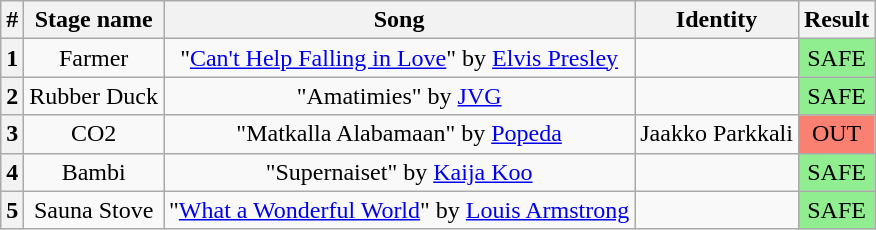<table class="wikitable plainrowheaders" style="text-align: center;">
<tr>
<th>#</th>
<th>Stage name</th>
<th>Song</th>
<th>Identity</th>
<th>Result</th>
</tr>
<tr>
<th>1</th>
<td>Farmer</td>
<td>"<a href='#'>Can't Help Falling in Love</a>" by <a href='#'>Elvis Presley</a></td>
<td></td>
<td bgcolor="lightgreen">SAFE</td>
</tr>
<tr>
<th>2</th>
<td>Rubber Duck</td>
<td>"Amatimies" by <a href='#'>JVG</a></td>
<td></td>
<td bgcolor="lightgreen">SAFE</td>
</tr>
<tr>
<th>3</th>
<td>CO2</td>
<td>"Matkalla Alabamaan" by <a href='#'>Popeda</a></td>
<td>Jaakko Parkkali</td>
<td bgcolor="salmon">OUT</td>
</tr>
<tr>
<th>4</th>
<td>Bambi</td>
<td>"Supernaiset" by <a href='#'>Kaija Koo</a></td>
<td></td>
<td bgcolor="lightgreen">SAFE</td>
</tr>
<tr>
<th>5</th>
<td>Sauna Stove</td>
<td>"<a href='#'>What a Wonderful World</a>" by <a href='#'>Louis Armstrong</a></td>
<td></td>
<td bgcolor="lightgreen">SAFE</td>
</tr>
</table>
